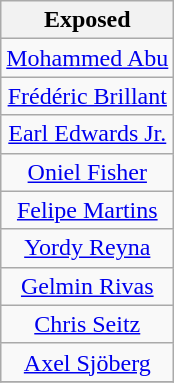<table class="wikitable" style="text-align:center">
<tr>
<th>Exposed</th>
</tr>
<tr>
<td><a href='#'>Mohammed Abu</a></td>
</tr>
<tr>
<td><a href='#'>Frédéric Brillant</a></td>
</tr>
<tr>
<td><a href='#'>Earl Edwards Jr.</a></td>
</tr>
<tr>
<td><a href='#'>Oniel Fisher</a></td>
</tr>
<tr>
<td><a href='#'>Felipe Martins</a></td>
</tr>
<tr>
<td><a href='#'>Yordy Reyna</a></td>
</tr>
<tr>
<td><a href='#'>Gelmin Rivas</a></td>
</tr>
<tr>
<td><a href='#'>Chris Seitz</a></td>
</tr>
<tr>
<td><a href='#'>Axel Sjöberg</a></td>
</tr>
<tr>
</tr>
</table>
